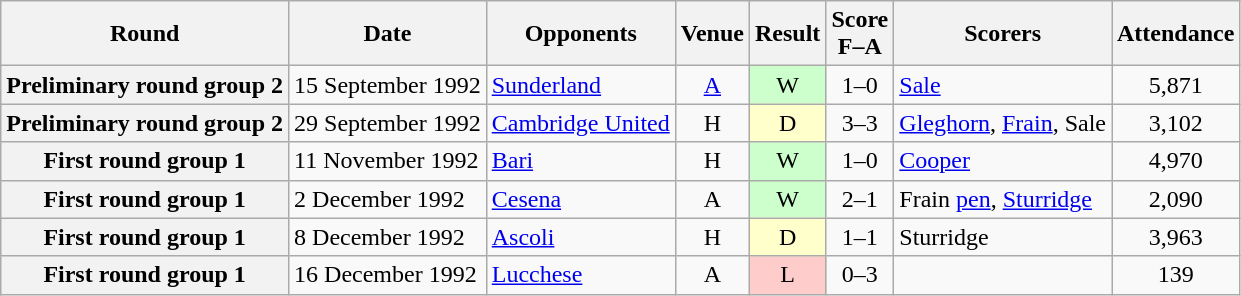<table class="wikitable plainrowheaders" style="text-align:center">
<tr>
<th scope="col">Round</th>
<th scope="col">Date</th>
<th scope="col">Opponents</th>
<th scope="col">Venue</th>
<th scope="col">Result</th>
<th scope="col">Score<br>F–A</th>
<th scope="col">Scorers</th>
<th scope="col">Attendance</th>
</tr>
<tr>
<th scope="row">Preliminary round group 2</th>
<td align="left">15 September 1992</td>
<td align="left"><a href='#'>Sunderland</a></td>
<td><a href='#'>A</a></td>
<td style="background:#cfc">W</td>
<td>1–0</td>
<td align="left"><a href='#'>Sale</a></td>
<td>5,871</td>
</tr>
<tr>
<th scope="row">Preliminary round group 2</th>
<td align="left">29 September 1992</td>
<td align="left"><a href='#'>Cambridge United</a></td>
<td>H</td>
<td style="background:#ffc">D</td>
<td>3–3</td>
<td align="left"><a href='#'>Gleghorn</a>, <a href='#'>Frain</a>, Sale</td>
<td>3,102</td>
</tr>
<tr>
<th scope="row">First round group 1</th>
<td align="left">11 November 1992</td>
<td align="left"><a href='#'>Bari</a></td>
<td>H</td>
<td style="background:#cfc">W</td>
<td>1–0</td>
<td align="left"><a href='#'>Cooper</a></td>
<td>4,970</td>
</tr>
<tr>
<th scope="row">First round group 1</th>
<td align="left">2 December 1992</td>
<td align="left"><a href='#'>Cesena</a></td>
<td>A</td>
<td style="background:#cfc">W</td>
<td>2–1</td>
<td align="left">Frain <a href='#'>pen</a>, <a href='#'>Sturridge</a></td>
<td>2,090</td>
</tr>
<tr>
<th scope="row">First round group 1</th>
<td align="left">8 December 1992</td>
<td align="left"><a href='#'>Ascoli</a></td>
<td>H</td>
<td style="background:#ffc">D</td>
<td>1–1</td>
<td align="left">Sturridge</td>
<td>3,963</td>
</tr>
<tr>
<th scope="row">First round group 1</th>
<td align="left">16 December 1992</td>
<td align="left"><a href='#'>Lucchese</a></td>
<td>A</td>
<td style="background:#fcc">L</td>
<td>0–3</td>
<td align="left"></td>
<td>139</td>
</tr>
</table>
